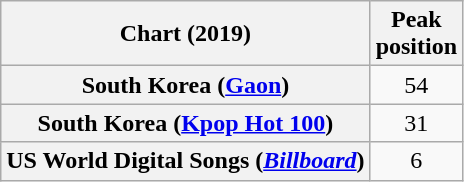<table class="wikitable sortable plainrowheaders" style="text-align:center">
<tr>
<th scope="col">Chart (2019)</th>
<th scope="col">Peak<br>position</th>
</tr>
<tr>
<th scope="row">South Korea (<a href='#'>Gaon</a>)</th>
<td>54</td>
</tr>
<tr>
<th scope="row">South Korea (<a href='#'>Kpop Hot 100</a>)</th>
<td>31</td>
</tr>
<tr>
<th scope="row">US World Digital Songs (<a href='#'><em>Billboard</em></a>)</th>
<td>6</td>
</tr>
</table>
